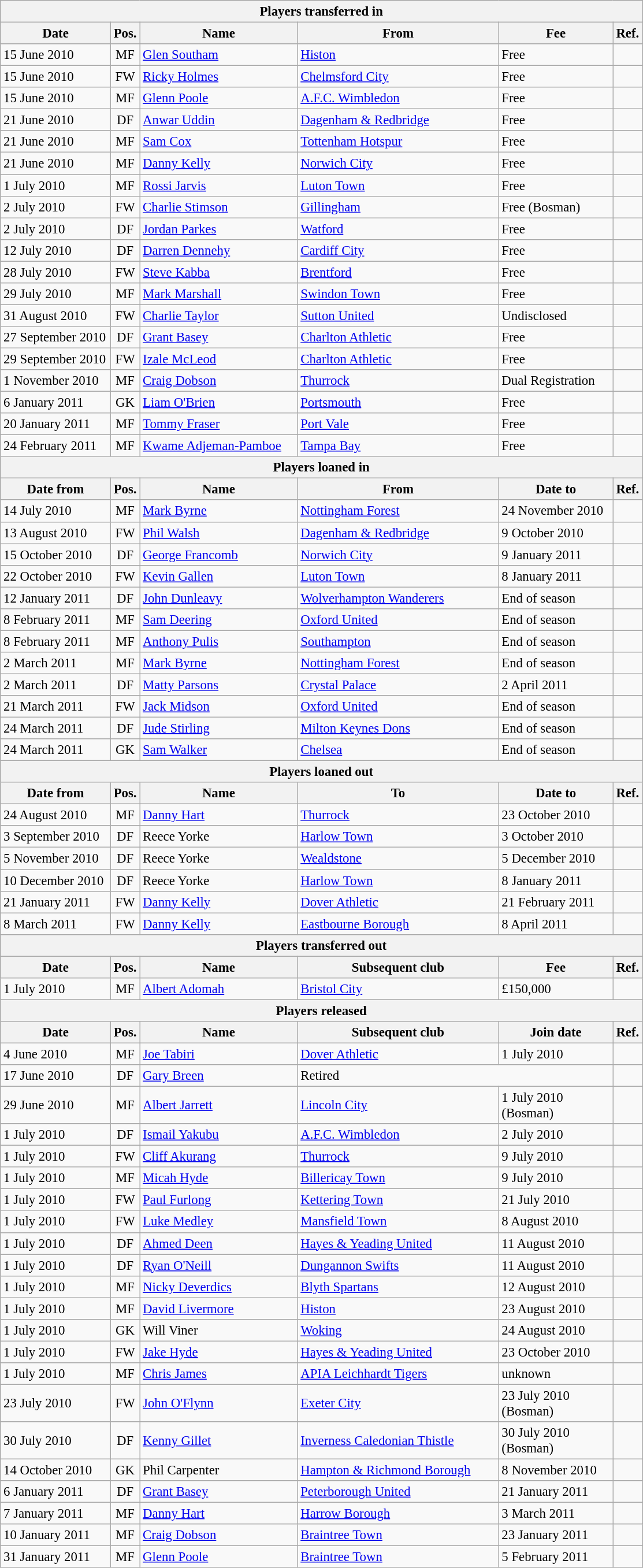<table class="wikitable" style="font-size:95%;">
<tr>
<th colspan="6">Players transferred in</th>
</tr>
<tr>
<th style="width:120px;">Date</th>
<th style="width:25px;">Pos.</th>
<th style="width:175px;">Name</th>
<th style="width:225px;">From</th>
<th style="width:125px;">Fee</th>
<th style="width:25px;">Ref.</th>
</tr>
<tr>
<td>15 June 2010</td>
<td style="text-align:center;">MF</td>
<td> <a href='#'>Glen Southam</a></td>
<td> <a href='#'>Histon</a></td>
<td>Free</td>
<td style="text-align:center;"></td>
</tr>
<tr>
<td>15 June 2010</td>
<td style="text-align:center;">FW</td>
<td> <a href='#'>Ricky Holmes</a></td>
<td> <a href='#'>Chelmsford City</a></td>
<td>Free</td>
<td style="text-align:center;"></td>
</tr>
<tr>
<td>15 June 2010</td>
<td style="text-align:center;">MF</td>
<td> <a href='#'>Glenn Poole</a></td>
<td> <a href='#'>A.F.C. Wimbledon</a></td>
<td>Free</td>
<td style="text-align:center;"></td>
</tr>
<tr>
<td>21 June 2010</td>
<td style="text-align:center;">DF</td>
<td> <a href='#'>Anwar Uddin</a></td>
<td> <a href='#'>Dagenham & Redbridge</a></td>
<td>Free</td>
<td style="text-align:center;"></td>
</tr>
<tr>
<td>21 June 2010</td>
<td style="text-align:center;">MF</td>
<td> <a href='#'>Sam Cox</a></td>
<td> <a href='#'>Tottenham Hotspur</a></td>
<td>Free</td>
<td style="text-align:center;"></td>
</tr>
<tr>
<td>21 June 2010</td>
<td style="text-align:center;">MF</td>
<td> <a href='#'>Danny Kelly</a></td>
<td> <a href='#'>Norwich City</a></td>
<td>Free</td>
<td style="text-align:center;"></td>
</tr>
<tr>
<td>1 July 2010</td>
<td style="text-align:center;">MF</td>
<td> <a href='#'>Rossi Jarvis</a></td>
<td> <a href='#'>Luton Town</a></td>
<td>Free</td>
<td style="text-align:center;"></td>
</tr>
<tr>
<td>2 July 2010</td>
<td style="text-align:center;">FW</td>
<td> <a href='#'>Charlie Stimson</a></td>
<td> <a href='#'>Gillingham</a></td>
<td>Free (Bosman)</td>
<td style="text-align:center;"></td>
</tr>
<tr>
<td>2 July 2010</td>
<td style="text-align:center;">DF</td>
<td> <a href='#'>Jordan Parkes</a></td>
<td> <a href='#'>Watford</a></td>
<td>Free</td>
<td style="text-align:center;"></td>
</tr>
<tr>
<td>12 July 2010</td>
<td style="text-align:center;">DF</td>
<td> <a href='#'>Darren Dennehy</a></td>
<td> <a href='#'>Cardiff City</a></td>
<td>Free</td>
<td style="text-align:center;"></td>
</tr>
<tr>
<td>28 July 2010</td>
<td style="text-align:center;">FW</td>
<td> <a href='#'>Steve Kabba</a></td>
<td> <a href='#'>Brentford</a></td>
<td>Free</td>
<td style="text-align:center;"></td>
</tr>
<tr>
<td>29 July 2010</td>
<td style="text-align:center;">MF</td>
<td> <a href='#'>Mark Marshall</a></td>
<td> <a href='#'>Swindon Town</a></td>
<td>Free</td>
<td style="text-align:center;"></td>
</tr>
<tr>
<td>31 August 2010</td>
<td style="text-align:center;">FW</td>
<td> <a href='#'>Charlie Taylor</a></td>
<td> <a href='#'>Sutton United</a></td>
<td>Undisclosed</td>
<td style="text-align:center;"></td>
</tr>
<tr>
<td>27 September 2010</td>
<td style="text-align:center;">DF</td>
<td> <a href='#'>Grant Basey</a></td>
<td> <a href='#'>Charlton Athletic</a></td>
<td>Free</td>
<td style="text-align:center;"></td>
</tr>
<tr>
<td>29 September 2010</td>
<td style="text-align:center;">FW</td>
<td> <a href='#'>Izale McLeod</a></td>
<td> <a href='#'>Charlton Athletic</a></td>
<td>Free</td>
<td style="text-align:center;"></td>
</tr>
<tr>
<td>1 November 2010</td>
<td style="text-align:center;">MF</td>
<td> <a href='#'>Craig Dobson</a></td>
<td> <a href='#'>Thurrock</a></td>
<td>Dual Registration</td>
<td style="text-align:center;"></td>
</tr>
<tr>
<td>6 January 2011</td>
<td style="text-align:center;">GK</td>
<td> <a href='#'>Liam O'Brien</a></td>
<td> <a href='#'>Portsmouth</a></td>
<td>Free</td>
<td style="text-align:center;"></td>
</tr>
<tr>
<td>20 January 2011</td>
<td style="text-align:center;">MF</td>
<td> <a href='#'>Tommy Fraser</a></td>
<td> <a href='#'>Port Vale</a></td>
<td>Free</td>
<td style="text-align:center;"></td>
</tr>
<tr>
<td>24 February 2011</td>
<td style="text-align:center;">MF</td>
<td> <a href='#'>Kwame Adjeman-Pamboe</a></td>
<td> <a href='#'>Tampa Bay</a></td>
<td>Free</td>
<td style="text-align:center;"></td>
</tr>
<tr>
<th colspan="6">Players loaned in</th>
</tr>
<tr>
<th>Date from</th>
<th>Pos.</th>
<th>Name</th>
<th>From</th>
<th>Date to</th>
<th>Ref.</th>
</tr>
<tr>
<td>14 July 2010</td>
<td style="text-align:center;">MF</td>
<td> <a href='#'>Mark Byrne</a></td>
<td> <a href='#'>Nottingham Forest</a></td>
<td>24 November 2010</td>
<td style="text-align:center;"></td>
</tr>
<tr>
<td>13 August 2010</td>
<td style="text-align:center;">FW</td>
<td> <a href='#'>Phil Walsh</a></td>
<td> <a href='#'>Dagenham & Redbridge</a></td>
<td>9 October 2010</td>
<td style="text-align:center;"></td>
</tr>
<tr>
<td>15 October 2010</td>
<td style="text-align:center;">DF</td>
<td> <a href='#'>George Francomb</a></td>
<td> <a href='#'>Norwich City</a></td>
<td>9 January 2011</td>
<td style="text-align:center;"></td>
</tr>
<tr>
<td>22 October 2010</td>
<td style="text-align:center;">FW</td>
<td> <a href='#'>Kevin Gallen</a></td>
<td> <a href='#'>Luton Town</a></td>
<td>8 January 2011</td>
<td style="text-align:center;"></td>
</tr>
<tr>
<td>12 January 2011</td>
<td style="text-align:center;">DF</td>
<td> <a href='#'>John Dunleavy</a></td>
<td> <a href='#'>Wolverhampton Wanderers</a></td>
<td>End of season</td>
<td style="text-align:center;"></td>
</tr>
<tr>
<td>8 February 2011</td>
<td style="text-align:center;">MF</td>
<td> <a href='#'>Sam Deering</a></td>
<td> <a href='#'>Oxford United</a></td>
<td>End of season</td>
<td style="text-align:center;"></td>
</tr>
<tr>
<td>8 February 2011</td>
<td style="text-align:center;">MF</td>
<td> <a href='#'>Anthony Pulis</a></td>
<td> <a href='#'>Southampton</a></td>
<td>End of season</td>
<td style="text-align:center;"></td>
</tr>
<tr>
<td>2 March 2011</td>
<td style="text-align:center;">MF</td>
<td> <a href='#'>Mark Byrne</a></td>
<td> <a href='#'>Nottingham Forest</a></td>
<td>End of season</td>
<td style="text-align:center;"></td>
</tr>
<tr>
<td>2 March 2011</td>
<td style="text-align:center;">DF</td>
<td> <a href='#'>Matty Parsons</a></td>
<td> <a href='#'>Crystal Palace</a></td>
<td>2 April 2011</td>
<td style="text-align:center;"></td>
</tr>
<tr>
<td>21 March 2011</td>
<td style="text-align:center;">FW</td>
<td> <a href='#'>Jack Midson</a></td>
<td> <a href='#'>Oxford United</a></td>
<td>End of season</td>
<td style="text-align:center;"></td>
</tr>
<tr>
<td>24 March 2011</td>
<td style="text-align:center;">DF</td>
<td> <a href='#'>Jude Stirling</a></td>
<td> <a href='#'>Milton Keynes Dons</a></td>
<td>End of season</td>
<td style="text-align:center;"></td>
</tr>
<tr>
<td>24 March 2011</td>
<td style="text-align:center;">GK</td>
<td> <a href='#'>Sam Walker</a></td>
<td> <a href='#'>Chelsea</a></td>
<td>End of season</td>
<td style="text-align:center;"></td>
</tr>
<tr>
<th colspan="6">Players loaned out</th>
</tr>
<tr>
<th>Date from</th>
<th>Pos.</th>
<th>Name</th>
<th>To</th>
<th>Date to</th>
<th>Ref.</th>
</tr>
<tr>
<td>24 August 2010</td>
<td style="text-align:center;">MF</td>
<td> <a href='#'>Danny Hart</a></td>
<td> <a href='#'>Thurrock</a></td>
<td>23 October 2010</td>
<td style="text-align:center;"></td>
</tr>
<tr>
<td>3 September 2010</td>
<td style="text-align:center;">DF</td>
<td> Reece Yorke</td>
<td> <a href='#'>Harlow Town</a></td>
<td>3 October 2010</td>
<td style="text-align:center;"></td>
</tr>
<tr>
<td>5 November 2010</td>
<td style="text-align:center;">DF</td>
<td> Reece Yorke</td>
<td> <a href='#'>Wealdstone</a></td>
<td>5 December 2010</td>
<td style="text-align:center;"></td>
</tr>
<tr>
<td>10 December 2010</td>
<td style="text-align:center;">DF</td>
<td> Reece Yorke</td>
<td> <a href='#'>Harlow Town</a></td>
<td>8 January 2011</td>
<td style="text-align:center;"></td>
</tr>
<tr>
<td>21 January 2011</td>
<td style="text-align:center;">FW</td>
<td> <a href='#'>Danny Kelly</a></td>
<td> <a href='#'>Dover Athletic</a></td>
<td>21 February 2011</td>
<td style="text-align:center;"></td>
</tr>
<tr>
<td>8 March 2011</td>
<td style="text-align:center;">FW</td>
<td> <a href='#'>Danny Kelly</a></td>
<td> <a href='#'>Eastbourne Borough</a></td>
<td>8 April 2011</td>
<td style="text-align:center;"></td>
</tr>
<tr>
<th colspan="6">Players transferred out</th>
</tr>
<tr>
<th>Date</th>
<th>Pos.</th>
<th>Name</th>
<th>Subsequent club</th>
<th>Fee</th>
<th>Ref.</th>
</tr>
<tr>
<td>1 July 2010</td>
<td style="text-align:center;">MF</td>
<td> <a href='#'>Albert Adomah</a></td>
<td> <a href='#'>Bristol City</a></td>
<td>£150,000</td>
<td style="text-align:center;"></td>
</tr>
<tr>
<th colspan="6">Players released</th>
</tr>
<tr>
<th>Date</th>
<th>Pos.</th>
<th>Name</th>
<th>Subsequent club</th>
<th>Join date</th>
<th>Ref.</th>
</tr>
<tr>
<td>4 June 2010</td>
<td style="text-align:center;">MF</td>
<td> <a href='#'>Joe Tabiri</a></td>
<td> <a href='#'>Dover Athletic</a></td>
<td>1 July 2010</td>
<td style="text-align:center;"></td>
</tr>
<tr>
<td>17 June 2010</td>
<td style="text-align:center;">DF</td>
<td> <a href='#'>Gary Breen</a></td>
<td colspan="2">Retired</td>
<td style="text-align:center;"></td>
</tr>
<tr>
<td>29 June 2010</td>
<td style="text-align:center;">MF</td>
<td> <a href='#'>Albert Jarrett</a></td>
<td> <a href='#'>Lincoln City</a></td>
<td>1 July 2010 (Bosman)</td>
<td style="text-align:center;"></td>
</tr>
<tr>
<td>1 July 2010</td>
<td style="text-align:center;">DF</td>
<td> <a href='#'>Ismail Yakubu</a></td>
<td> <a href='#'>A.F.C. Wimbledon</a></td>
<td>2 July 2010</td>
<td style="text-align:center;"></td>
</tr>
<tr>
<td>1 July 2010</td>
<td style="text-align:center;">FW</td>
<td> <a href='#'>Cliff Akurang</a></td>
<td> <a href='#'>Thurrock</a></td>
<td>9 July 2010</td>
<td style="text-align:center;"></td>
</tr>
<tr>
<td>1 July 2010</td>
<td style="text-align:center;">MF</td>
<td> <a href='#'>Micah Hyde</a></td>
<td> <a href='#'>Billericay Town</a></td>
<td>9 July 2010</td>
<td style="text-align:center;"></td>
</tr>
<tr>
<td>1 July 2010</td>
<td style="text-align:center;">FW</td>
<td> <a href='#'>Paul Furlong</a></td>
<td> <a href='#'>Kettering Town</a></td>
<td>21 July 2010</td>
<td style="text-align:center;"></td>
</tr>
<tr>
<td>1 July 2010</td>
<td style="text-align:center;">FW</td>
<td> <a href='#'>Luke Medley</a></td>
<td> <a href='#'>Mansfield Town</a></td>
<td>8 August 2010</td>
<td style="text-align:center;"></td>
</tr>
<tr>
<td>1 July 2010</td>
<td style="text-align:center;">DF</td>
<td> <a href='#'>Ahmed Deen</a></td>
<td> <a href='#'>Hayes & Yeading United</a></td>
<td>11 August 2010</td>
<td style="text-align:center;"></td>
</tr>
<tr>
<td>1 July 2010</td>
<td style="text-align:center;">DF</td>
<td> <a href='#'>Ryan O'Neill</a></td>
<td> <a href='#'>Dungannon Swifts</a></td>
<td>11 August 2010</td>
<td style="text-align:center;"></td>
</tr>
<tr>
<td>1 July 2010</td>
<td style="text-align:center;">MF</td>
<td> <a href='#'>Nicky Deverdics</a></td>
<td> <a href='#'>Blyth Spartans</a></td>
<td>12 August 2010</td>
<td style="text-align:center;"></td>
</tr>
<tr>
<td>1 July 2010</td>
<td style="text-align:center;">MF</td>
<td> <a href='#'>David Livermore</a></td>
<td> <a href='#'>Histon</a></td>
<td>23 August 2010</td>
<td style="text-align:center;"></td>
</tr>
<tr>
<td>1 July 2010</td>
<td style="text-align:center;">GK</td>
<td> Will Viner</td>
<td> <a href='#'>Woking</a></td>
<td>24 August 2010</td>
<td style="text-align:center;"></td>
</tr>
<tr>
<td>1 July 2010</td>
<td style="text-align:center;">FW</td>
<td> <a href='#'>Jake Hyde</a></td>
<td> <a href='#'>Hayes & Yeading United</a></td>
<td>23 October 2010</td>
<td style="text-align:center;"></td>
</tr>
<tr>
<td>1 July 2010</td>
<td style="text-align:center;">MF</td>
<td> <a href='#'>Chris James</a></td>
<td> <a href='#'>APIA Leichhardt Tigers</a></td>
<td>unknown</td>
<td style="text-align:center;"></td>
</tr>
<tr>
<td>23 July 2010</td>
<td style="text-align:center;">FW</td>
<td> <a href='#'>John O'Flynn</a></td>
<td> <a href='#'>Exeter City</a></td>
<td>23 July 2010 (Bosman)</td>
<td style="text-align:center;"></td>
</tr>
<tr>
<td>30 July 2010</td>
<td style="text-align:center;">DF</td>
<td> <a href='#'>Kenny Gillet</a></td>
<td> <a href='#'>Inverness Caledonian Thistle</a></td>
<td>30 July 2010 (Bosman)</td>
<td style="text-align:center;"></td>
</tr>
<tr>
<td>14 October 2010</td>
<td style="text-align:center;">GK</td>
<td> Phil Carpenter</td>
<td> <a href='#'>Hampton & Richmond Borough</a></td>
<td>8 November 2010</td>
<td style="text-align:center;"></td>
</tr>
<tr>
<td>6 January 2011</td>
<td style="text-align:center;">DF</td>
<td> <a href='#'>Grant Basey</a></td>
<td> <a href='#'>Peterborough United</a></td>
<td>21 January 2011</td>
<td style="text-align:center;"></td>
</tr>
<tr>
<td>7 January 2011</td>
<td style="text-align:center;">MF</td>
<td> <a href='#'>Danny Hart</a></td>
<td> <a href='#'>Harrow Borough</a></td>
<td>3 March 2011</td>
<td style="text-align:center;"></td>
</tr>
<tr>
<td>10 January 2011</td>
<td style="text-align:center;">MF</td>
<td> <a href='#'>Craig Dobson</a></td>
<td> <a href='#'>Braintree Town</a></td>
<td>23 January 2011</td>
<td style="text-align:center;"></td>
</tr>
<tr>
<td>31 January 2011</td>
<td style="text-align:center;">MF</td>
<td> <a href='#'>Glenn Poole</a></td>
<td> <a href='#'>Braintree Town</a></td>
<td>5 February 2011</td>
<td style="text-align:center;"></td>
</tr>
</table>
